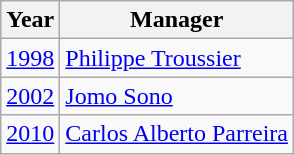<table class="wikitable">
<tr>
<th>Year</th>
<th>Manager</th>
</tr>
<tr>
<td align=center><a href='#'>1998</a></td>
<td> <a href='#'>Philippe Troussier</a></td>
</tr>
<tr>
<td align=center><a href='#'>2002</a></td>
<td> <a href='#'>Jomo Sono</a></td>
</tr>
<tr>
<td align=center><a href='#'>2010</a></td>
<td> <a href='#'>Carlos Alberto Parreira</a></td>
</tr>
</table>
